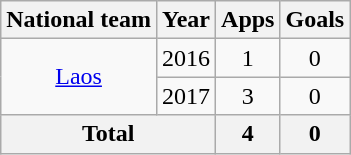<table class="wikitable" style="text-align:center">
<tr>
<th>National team</th>
<th>Year</th>
<th>Apps</th>
<th>Goals</th>
</tr>
<tr>
<td rowspan="2"><a href='#'>Laos</a></td>
<td>2016</td>
<td>1</td>
<td>0</td>
</tr>
<tr>
<td>2017</td>
<td>3</td>
<td>0</td>
</tr>
<tr>
<th colspan=2>Total</th>
<th>4</th>
<th>0</th>
</tr>
</table>
